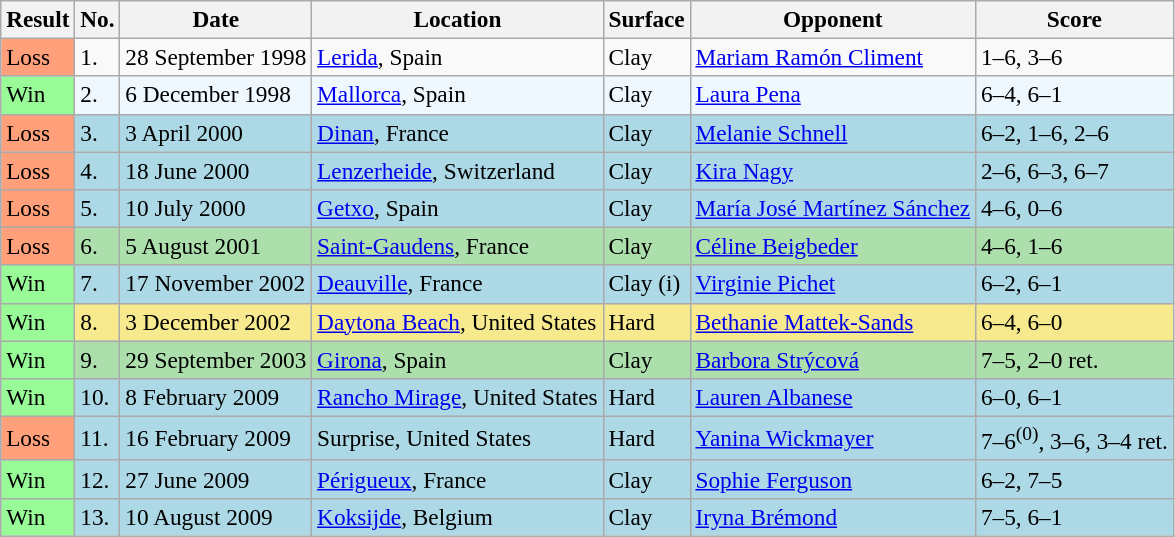<table class="sortable wikitable" style="font-size:97%">
<tr>
<th>Result</th>
<th>No.</th>
<th>Date</th>
<th>Location</th>
<th>Surface</th>
<th>Opponent</th>
<th class=unsortable>Score</th>
</tr>
<tr>
<td style="background:#ffa07a;">Loss</td>
<td>1.</td>
<td>28 September 1998</td>
<td><a href='#'>Lerida</a>, Spain</td>
<td>Clay</td>
<td> <a href='#'>Mariam Ramón Climent</a></td>
<td>1–6, 3–6</td>
</tr>
<tr bgcolor="#f0f8ff">
<td style="background:#98fb98;">Win</td>
<td>2.</td>
<td>6 December 1998</td>
<td><a href='#'>Mallorca</a>, Spain</td>
<td>Clay</td>
<td> <a href='#'>Laura Pena</a></td>
<td>6–4, 6–1</td>
</tr>
<tr style="background:lightblue;">
<td style="background:#ffa07a;">Loss</td>
<td>3.</td>
<td>3 April 2000</td>
<td><a href='#'>Dinan</a>, France</td>
<td>Clay</td>
<td> <a href='#'>Melanie Schnell</a></td>
<td>6–2, 1–6, 2–6</td>
</tr>
<tr style="background:lightblue;">
<td style="background:#ffa07a;">Loss</td>
<td>4.</td>
<td>18 June 2000</td>
<td><a href='#'>Lenzerheide</a>, Switzerland</td>
<td>Clay</td>
<td> <a href='#'>Kira Nagy</a></td>
<td>2–6, 6–3, 6–7</td>
</tr>
<tr style="background:lightblue;">
<td style="background:#ffa07a;">Loss</td>
<td>5.</td>
<td>10 July 2000</td>
<td><a href='#'>Getxo</a>, Spain</td>
<td>Clay</td>
<td> <a href='#'>María José Martínez Sánchez</a></td>
<td>4–6, 0–6</td>
</tr>
<tr style="background:#addfad;">
<td style="background:#ffa07a;">Loss</td>
<td>6.</td>
<td>5 August 2001</td>
<td><a href='#'>Saint-Gaudens</a>, France</td>
<td>Clay</td>
<td> <a href='#'>Céline Beigbeder</a></td>
<td>4–6, 1–6</td>
</tr>
<tr style="background:lightblue;">
<td style="background:#98fb98;">Win</td>
<td>7.</td>
<td>17 November 2002</td>
<td><a href='#'>Deauville</a>, France</td>
<td>Clay (i)</td>
<td> <a href='#'>Virginie Pichet</a></td>
<td>6–2, 6–1</td>
</tr>
<tr style="background:#f7e98e;">
<td style="background:#98fb98;">Win</td>
<td>8.</td>
<td>3 December 2002</td>
<td><a href='#'>Daytona Beach</a>, United States</td>
<td>Hard</td>
<td> <a href='#'>Bethanie Mattek-Sands</a></td>
<td>6–4, 6–0</td>
</tr>
<tr style="background:#addfad;">
<td style="background:#98fb98;">Win</td>
<td>9.</td>
<td>29 September 2003</td>
<td><a href='#'>Girona</a>, Spain</td>
<td>Clay</td>
<td> <a href='#'>Barbora Strýcová</a></td>
<td>7–5, 2–0 ret.</td>
</tr>
<tr style="background:lightblue;">
<td style="background:#98fb98;">Win</td>
<td>10.</td>
<td>8 February 2009</td>
<td><a href='#'>Rancho Mirage</a>, United States</td>
<td>Hard</td>
<td> <a href='#'>Lauren Albanese</a></td>
<td>6–0, 6–1</td>
</tr>
<tr style="background:lightblue;">
<td style="background:#ffa07a;">Loss</td>
<td>11.</td>
<td>16 February 2009</td>
<td>Surprise, United States</td>
<td>Hard</td>
<td> <a href='#'>Yanina Wickmayer</a></td>
<td>7–6<sup>(0)</sup>, 3–6, 3–4 ret.</td>
</tr>
<tr style="background:lightblue;">
<td style="background:#98fb98;">Win</td>
<td>12.</td>
<td>27 June 2009</td>
<td><a href='#'>Périgueux</a>, France</td>
<td>Clay</td>
<td> <a href='#'>Sophie Ferguson</a></td>
<td>6–2, 7–5</td>
</tr>
<tr style="background:lightblue;">
<td style="background:#98fb98;">Win</td>
<td>13.</td>
<td>10 August 2009</td>
<td><a href='#'>Koksijde</a>, Belgium</td>
<td>Clay</td>
<td> <a href='#'>Iryna Brémond</a></td>
<td>7–5, 6–1</td>
</tr>
</table>
